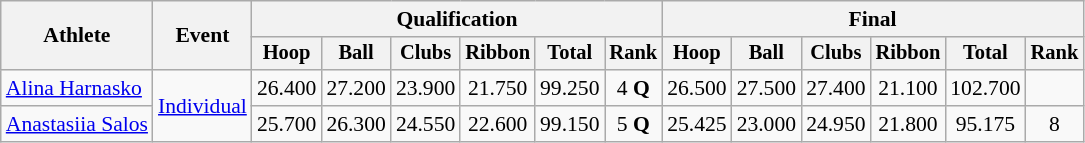<table class=wikitable style="font-size:90%">
<tr>
<th rowspan=2>Athlete</th>
<th rowspan=2>Event</th>
<th colspan=6>Qualification</th>
<th colspan=6>Final</th>
</tr>
<tr style="font-size:95%">
<th>Hoop</th>
<th>Ball</th>
<th>Clubs</th>
<th>Ribbon</th>
<th>Total</th>
<th>Rank</th>
<th>Hoop</th>
<th>Ball</th>
<th>Clubs</th>
<th>Ribbon</th>
<th>Total</th>
<th>Rank</th>
</tr>
<tr align=center>
<td align=left><a href='#'>Alina Harnasko</a></td>
<td align=left rowspan=2><a href='#'>Individual</a></td>
<td>26.400</td>
<td>27.200</td>
<td>23.900</td>
<td>21.750</td>
<td>99.250</td>
<td>4 <strong>Q</strong></td>
<td>26.500</td>
<td>27.500</td>
<td>27.400</td>
<td>21.100</td>
<td>102.700</td>
<td></td>
</tr>
<tr align=center>
<td align=left><a href='#'>Anastasiia Salos</a></td>
<td>25.700</td>
<td>26.300</td>
<td>24.550</td>
<td>22.600</td>
<td>99.150</td>
<td>5 <strong>Q</strong></td>
<td>25.425</td>
<td>23.000</td>
<td>24.950</td>
<td>21.800</td>
<td>95.175</td>
<td>8</td>
</tr>
</table>
